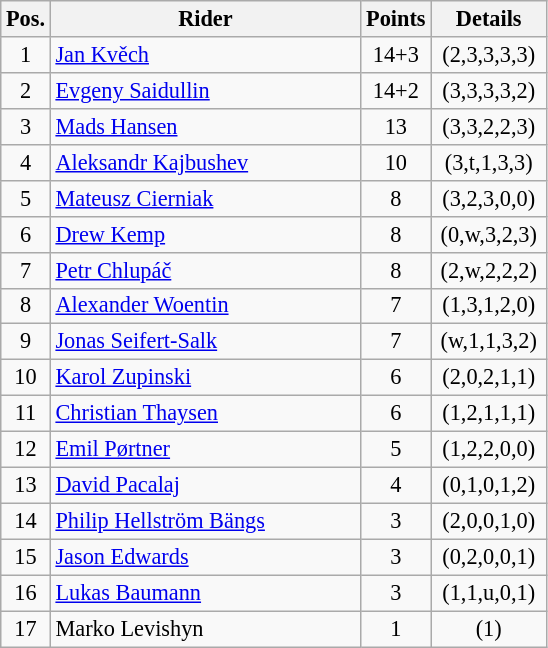<table class=wikitable style="font-size:93%;">
<tr>
<th width=25px>Pos.</th>
<th width=200px>Rider</th>
<th width=40px>Points</th>
<th width=70px>Details</th>
</tr>
<tr align=center>
<td>1</td>
<td align=left> <a href='#'>Jan Kvěch</a></td>
<td>14+3</td>
<td>(2,3,3,3,3)</td>
</tr>
<tr align=center>
<td>2</td>
<td align=left> <a href='#'>Evgeny Saidullin</a></td>
<td>14+2</td>
<td>(3,3,3,3,2)</td>
</tr>
<tr align=center>
<td>3</td>
<td align=left> <a href='#'>Mads Hansen</a></td>
<td>13</td>
<td>(3,3,2,2,3)</td>
</tr>
<tr align=center>
<td>4</td>
<td align=left> <a href='#'>Aleksandr Kajbushev</a></td>
<td>10</td>
<td>(3,t,1,3,3)</td>
</tr>
<tr align=center>
<td>5</td>
<td align=left> <a href='#'>Mateusz Cierniak</a></td>
<td>8</td>
<td>(3,2,3,0,0)</td>
</tr>
<tr align=center>
<td>6</td>
<td align=left> <a href='#'>Drew Kemp</a></td>
<td>8</td>
<td>(0,w,3,2,3)</td>
</tr>
<tr align=center>
<td>7</td>
<td align=left> <a href='#'>Petr Chlupáč</a></td>
<td>8</td>
<td>(2,w,2,2,2)</td>
</tr>
<tr align=center>
<td>8</td>
<td align=left> <a href='#'>Alexander Woentin</a></td>
<td>7</td>
<td>(1,3,1,2,0)</td>
</tr>
<tr align=center>
<td>9</td>
<td align=left> <a href='#'>Jonas Seifert-Salk</a></td>
<td>7</td>
<td>(w,1,1,3,2)</td>
</tr>
<tr align=center>
<td>10</td>
<td align=left> <a href='#'>Karol Zupinski</a></td>
<td>6</td>
<td>(2,0,2,1,1)</td>
</tr>
<tr align=center>
<td>11</td>
<td align=left> <a href='#'>Christian Thaysen</a></td>
<td>6</td>
<td>(1,2,1,1,1)</td>
</tr>
<tr align=center>
<td>12</td>
<td align=left> <a href='#'>Emil Pørtner</a></td>
<td>5</td>
<td>(1,2,2,0,0)</td>
</tr>
<tr align=center>
<td>13</td>
<td align=left> <a href='#'>David Pacalaj</a></td>
<td>4</td>
<td>(0,1,0,1,2)</td>
</tr>
<tr align=center>
<td>14</td>
<td align=left> <a href='#'>Philip Hellström Bängs</a></td>
<td>3</td>
<td>(2,0,0,1,0)</td>
</tr>
<tr align=center>
<td>15</td>
<td align=left> <a href='#'>Jason Edwards</a></td>
<td>3</td>
<td>(0,2,0,0,1)</td>
</tr>
<tr align=center>
<td>16</td>
<td align=left> <a href='#'>Lukas Baumann</a></td>
<td>3</td>
<td>(1,1,u,0,1)</td>
</tr>
<tr align=center>
<td>17</td>
<td align=left> Marko Levishyn</td>
<td>1</td>
<td>(1)</td>
</tr>
</table>
